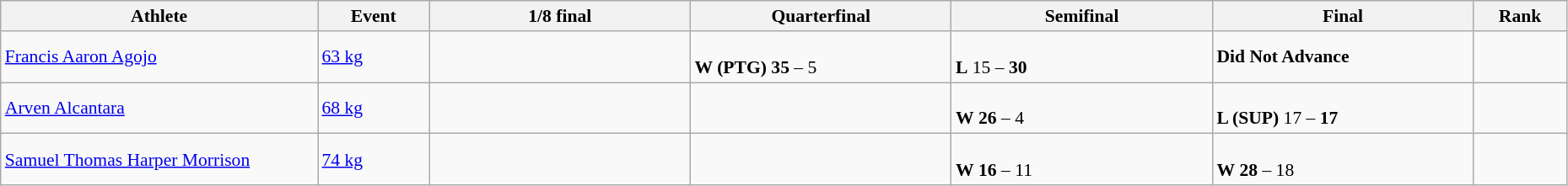<table class="wikitable" width="98%" style="text-align:left; font-size:90%">
<tr>
<th width="17%">Athlete</th>
<th width="6%">Event</th>
<th width="14%">1/8 final</th>
<th width="14%">Quarterfinal</th>
<th width="14%">Semifinal</th>
<th width="14%">Final</th>
<th width="5%">Rank</th>
</tr>
<tr>
<td><a href='#'>Francis Aaron Agojo</a></td>
<td><a href='#'>63 kg</a></td>
<td></td>
<td> <br> <strong>W (PTG)</strong> <strong>35</strong> – 5</td>
<td> <br> <strong>L</strong> 15 – <strong>30</strong></td>
<td><strong>Did Not Advance</strong></td>
<td></td>
</tr>
<tr>
<td><a href='#'>Arven Alcantara</a></td>
<td><a href='#'>68 kg</a></td>
<td></td>
<td></td>
<td> <br> <strong>W</strong> <strong>26</strong> – 4</td>
<td> <br> <strong>L (SUP)</strong> 17 – <strong>17</strong></td>
<td></td>
</tr>
<tr>
<td><a href='#'>Samuel Thomas Harper Morrison</a></td>
<td><a href='#'>74 kg</a></td>
<td></td>
<td></td>
<td> <br> <strong>W</strong> <strong>16</strong> – 11</td>
<td> <br> <strong>W</strong> <strong>28</strong> – 18</td>
<td></td>
</tr>
</table>
